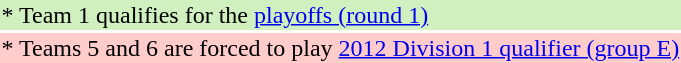<table>
<tr style="background: #D0F0C0;">
<td>* Team 1 qualifies for the <a href='#'>playoffs (round 1)</a></td>
</tr>
<tr style="background: #FFCCCC;">
<td>* Teams 5 and 6 are forced to play <a href='#'>2012 Division 1 qualifier (group E)</a></td>
</tr>
</table>
